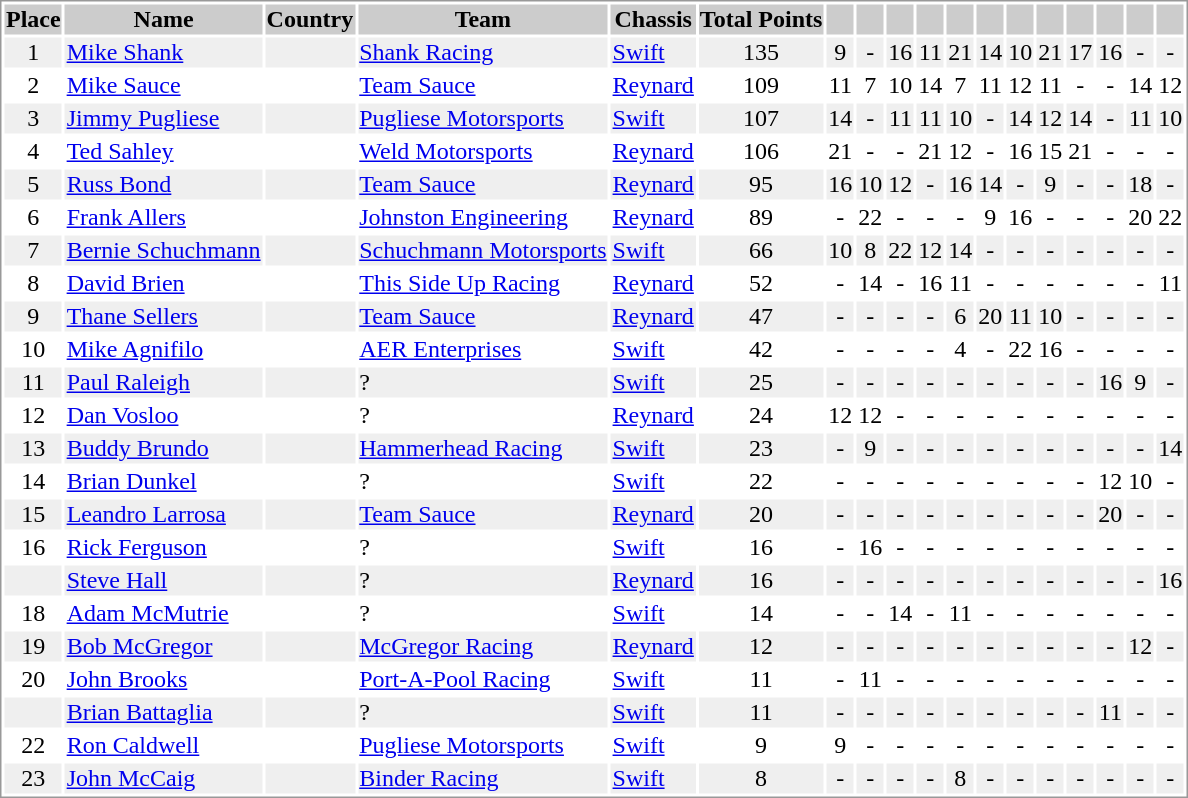<table border="0" style="border: 1px solid #999; background-color:#FFFFFF; text-align:center">
<tr align="center" style="background:#CCCCCC;">
<th>Place</th>
<th>Name</th>
<th>Country</th>
<th>Team</th>
<th>Chassis</th>
<th>Total Points</th>
<th></th>
<th></th>
<th></th>
<th></th>
<th></th>
<th></th>
<th></th>
<th></th>
<th></th>
<th></th>
<th></th>
<th></th>
</tr>
<tr style="background:#EFEFEF;">
<td>1</td>
<td align="left"><a href='#'>Mike Shank</a></td>
<td align="left"></td>
<td align="left"><a href='#'>Shank Racing</a></td>
<td align="left"><a href='#'>Swift</a></td>
<td>135</td>
<td>9</td>
<td>-</td>
<td>16</td>
<td>11</td>
<td>21</td>
<td>14</td>
<td>10</td>
<td>21</td>
<td>17</td>
<td>16</td>
<td>-</td>
<td>-</td>
</tr>
<tr>
<td>2</td>
<td align="left"><a href='#'>Mike Sauce</a></td>
<td align="left"></td>
<td align="left"><a href='#'>Team Sauce</a></td>
<td align="left"><a href='#'>Reynard</a></td>
<td>109</td>
<td>11</td>
<td>7</td>
<td>10</td>
<td>14</td>
<td>7</td>
<td>11</td>
<td>12</td>
<td>11</td>
<td>-</td>
<td>-</td>
<td>14</td>
<td>12</td>
</tr>
<tr style="background:#EFEFEF;">
<td>3</td>
<td align="left"><a href='#'>Jimmy Pugliese</a></td>
<td align="left"></td>
<td align="left"><a href='#'>Pugliese Motorsports</a></td>
<td align="left"><a href='#'>Swift</a></td>
<td>107</td>
<td>14</td>
<td>-</td>
<td>11</td>
<td>11</td>
<td>10</td>
<td>-</td>
<td>14</td>
<td>12</td>
<td>14</td>
<td>-</td>
<td>11</td>
<td>10</td>
</tr>
<tr>
<td>4</td>
<td align="left"><a href='#'>Ted Sahley</a></td>
<td align="left"></td>
<td align="left"><a href='#'>Weld Motorsports</a></td>
<td align="left"><a href='#'>Reynard</a></td>
<td>106</td>
<td>21</td>
<td>-</td>
<td>-</td>
<td>21</td>
<td>12</td>
<td>-</td>
<td>16</td>
<td>15</td>
<td>21</td>
<td>-</td>
<td>-</td>
<td>-</td>
</tr>
<tr style="background:#EFEFEF;">
<td>5</td>
<td align="left"><a href='#'>Russ Bond</a></td>
<td align="left"></td>
<td align="left"><a href='#'>Team Sauce</a></td>
<td align="left"><a href='#'>Reynard</a></td>
<td>95</td>
<td>16</td>
<td>10</td>
<td>12</td>
<td>-</td>
<td>16</td>
<td>14</td>
<td>-</td>
<td>9</td>
<td>-</td>
<td>-</td>
<td>18</td>
<td>-</td>
</tr>
<tr>
<td>6</td>
<td align="left"><a href='#'>Frank Allers</a></td>
<td align="left"></td>
<td align="left"><a href='#'>Johnston Engineering</a></td>
<td align="left"><a href='#'>Reynard</a></td>
<td>89</td>
<td>-</td>
<td>22</td>
<td>-</td>
<td>-</td>
<td>-</td>
<td>9</td>
<td>16</td>
<td>-</td>
<td>-</td>
<td>-</td>
<td>20</td>
<td>22</td>
</tr>
<tr style="background:#EFEFEF;">
<td>7</td>
<td align="left"><a href='#'>Bernie Schuchmann</a></td>
<td align="left"></td>
<td align="left"><a href='#'>Schuchmann Motorsports</a></td>
<td align="left"><a href='#'>Swift</a></td>
<td>66</td>
<td>10</td>
<td>8</td>
<td>22</td>
<td>12</td>
<td>14</td>
<td>-</td>
<td>-</td>
<td>-</td>
<td>-</td>
<td>-</td>
<td>-</td>
<td>-</td>
</tr>
<tr>
<td>8</td>
<td align="left"><a href='#'>David Brien</a></td>
<td align="left"></td>
<td align="left"><a href='#'>This Side Up Racing</a></td>
<td align="left"><a href='#'>Reynard</a></td>
<td>52</td>
<td>-</td>
<td>14</td>
<td>-</td>
<td>16</td>
<td>11</td>
<td>-</td>
<td>-</td>
<td>-</td>
<td>-</td>
<td>-</td>
<td>-</td>
<td>11</td>
</tr>
<tr style="background:#EFEFEF;">
<td>9</td>
<td align="left"><a href='#'>Thane Sellers</a></td>
<td align="left"></td>
<td align="left"><a href='#'>Team Sauce</a></td>
<td align="left"><a href='#'>Reynard</a></td>
<td>47</td>
<td>-</td>
<td>-</td>
<td>-</td>
<td>-</td>
<td>6</td>
<td>20</td>
<td>11</td>
<td>10</td>
<td>-</td>
<td>-</td>
<td>-</td>
<td>-</td>
</tr>
<tr>
<td>10</td>
<td align="left"><a href='#'>Mike Agnifilo</a></td>
<td align="left"></td>
<td align="left"><a href='#'>AER Enterprises</a></td>
<td align="left"><a href='#'>Swift</a></td>
<td>42</td>
<td>-</td>
<td>-</td>
<td>-</td>
<td>-</td>
<td>4</td>
<td>-</td>
<td>22</td>
<td>16</td>
<td>-</td>
<td>-</td>
<td>-</td>
<td>-</td>
</tr>
<tr style="background:#EFEFEF;">
<td>11</td>
<td align="left"><a href='#'>Paul Raleigh</a></td>
<td align="left"></td>
<td align="left">?</td>
<td align="left"><a href='#'>Swift</a></td>
<td>25</td>
<td>-</td>
<td>-</td>
<td>-</td>
<td>-</td>
<td>-</td>
<td>-</td>
<td>-</td>
<td>-</td>
<td>-</td>
<td>16</td>
<td>9</td>
<td>-</td>
</tr>
<tr>
<td>12</td>
<td align="left"><a href='#'>Dan Vosloo</a></td>
<td align="left"></td>
<td align="left">?</td>
<td align="left"><a href='#'>Reynard</a></td>
<td>24</td>
<td>12</td>
<td>12</td>
<td>-</td>
<td>-</td>
<td>-</td>
<td>-</td>
<td>-</td>
<td>-</td>
<td>-</td>
<td>-</td>
<td>-</td>
<td>-</td>
</tr>
<tr style="background:#EFEFEF;">
<td>13</td>
<td align="left"><a href='#'>Buddy Brundo</a></td>
<td align="left"></td>
<td align="left"><a href='#'>Hammerhead Racing</a></td>
<td align="left"><a href='#'>Swift</a></td>
<td>23</td>
<td>-</td>
<td>9</td>
<td>-</td>
<td>-</td>
<td>-</td>
<td>-</td>
<td>-</td>
<td>-</td>
<td>-</td>
<td>-</td>
<td>-</td>
<td>14</td>
</tr>
<tr>
<td>14</td>
<td align="left"><a href='#'>Brian Dunkel</a></td>
<td align="left"></td>
<td align="left">?</td>
<td align="left"><a href='#'>Swift</a></td>
<td>22</td>
<td>-</td>
<td>-</td>
<td>-</td>
<td>-</td>
<td>-</td>
<td>-</td>
<td>-</td>
<td>-</td>
<td>-</td>
<td>12</td>
<td>10</td>
<td>-</td>
</tr>
<tr style="background:#EFEFEF;">
<td>15</td>
<td align="left"><a href='#'>Leandro Larrosa</a></td>
<td align="left"></td>
<td align="left"><a href='#'>Team Sauce</a></td>
<td align="left"><a href='#'>Reynard</a></td>
<td>20</td>
<td>-</td>
<td>-</td>
<td>-</td>
<td>-</td>
<td>-</td>
<td>-</td>
<td>-</td>
<td>-</td>
<td>-</td>
<td>20</td>
<td>-</td>
<td>-</td>
</tr>
<tr>
<td>16</td>
<td align="left"><a href='#'>Rick Ferguson</a></td>
<td align="left"></td>
<td align="left">?</td>
<td align="left"><a href='#'>Swift</a></td>
<td>16</td>
<td>-</td>
<td>16</td>
<td>-</td>
<td>-</td>
<td>-</td>
<td>-</td>
<td>-</td>
<td>-</td>
<td>-</td>
<td>-</td>
<td>-</td>
<td>-</td>
</tr>
<tr style="background:#EFEFEF;">
<td></td>
<td align="left"><a href='#'>Steve Hall</a></td>
<td align="left"></td>
<td align="left">?</td>
<td align="left"><a href='#'>Reynard</a></td>
<td>16</td>
<td>-</td>
<td>-</td>
<td>-</td>
<td>-</td>
<td>-</td>
<td>-</td>
<td>-</td>
<td>-</td>
<td>-</td>
<td>-</td>
<td>-</td>
<td>16</td>
</tr>
<tr>
<td>18</td>
<td align="left"><a href='#'>Adam McMutrie</a></td>
<td align="left"></td>
<td align="left">?</td>
<td align="left"><a href='#'>Swift</a></td>
<td>14</td>
<td>-</td>
<td>-</td>
<td>14</td>
<td>-</td>
<td>11</td>
<td>-</td>
<td>-</td>
<td>-</td>
<td>-</td>
<td>-</td>
<td>-</td>
<td>-</td>
</tr>
<tr style="background:#EFEFEF;">
<td>19</td>
<td align="left"><a href='#'>Bob McGregor</a></td>
<td align="left"></td>
<td align="left"><a href='#'>McGregor Racing</a></td>
<td align="left"><a href='#'>Reynard</a></td>
<td>12</td>
<td>-</td>
<td>-</td>
<td>-</td>
<td>-</td>
<td>-</td>
<td>-</td>
<td>-</td>
<td>-</td>
<td>-</td>
<td>-</td>
<td>12</td>
<td>-</td>
</tr>
<tr>
<td>20</td>
<td align="left"><a href='#'>John Brooks</a></td>
<td align="left"></td>
<td align="left"><a href='#'>Port-A-Pool Racing</a></td>
<td align="left"><a href='#'>Swift</a></td>
<td>11</td>
<td>-</td>
<td>11</td>
<td>-</td>
<td>-</td>
<td>-</td>
<td>-</td>
<td>-</td>
<td>-</td>
<td>-</td>
<td>-</td>
<td>-</td>
<td>-</td>
</tr>
<tr style="background:#EFEFEF;">
<td></td>
<td align="left"><a href='#'>Brian Battaglia</a></td>
<td align="left"></td>
<td align="left">?</td>
<td align="left"><a href='#'>Swift</a></td>
<td>11</td>
<td>-</td>
<td>-</td>
<td>-</td>
<td>-</td>
<td>-</td>
<td>-</td>
<td>-</td>
<td>-</td>
<td>-</td>
<td>11</td>
<td>-</td>
<td>-</td>
</tr>
<tr>
<td>22</td>
<td align="left"><a href='#'>Ron Caldwell</a></td>
<td align="left"></td>
<td align="left"><a href='#'>Pugliese Motorsports</a></td>
<td align="left"><a href='#'>Swift</a></td>
<td>9</td>
<td>9</td>
<td>-</td>
<td>-</td>
<td>-</td>
<td>-</td>
<td>-</td>
<td>-</td>
<td>-</td>
<td>-</td>
<td>-</td>
<td>-</td>
<td>-</td>
</tr>
<tr style="background:#EFEFEF;">
<td>23</td>
<td align="left"><a href='#'>John McCaig</a></td>
<td align="left"></td>
<td align="left"><a href='#'>Binder Racing</a></td>
<td align="left"><a href='#'>Swift</a></td>
<td>8</td>
<td>-</td>
<td>-</td>
<td>-</td>
<td>-</td>
<td>8</td>
<td>-</td>
<td>-</td>
<td>-</td>
<td>-</td>
<td>-</td>
<td>-</td>
<td>-</td>
</tr>
</table>
